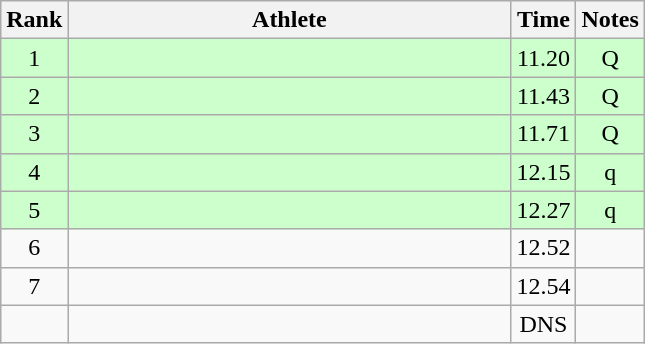<table class="wikitable" style="text-align:center">
<tr>
<th>Rank</th>
<th Style="width:18em">Athlete</th>
<th>Time</th>
<th>Notes</th>
</tr>
<tr style="background:#cfc">
<td>1</td>
<td style="text-align:left"></td>
<td>11.20</td>
<td>Q</td>
</tr>
<tr style="background:#cfc">
<td>2</td>
<td style="text-align:left"></td>
<td>11.43</td>
<td>Q</td>
</tr>
<tr style="background:#cfc">
<td>3</td>
<td style="text-align:left"></td>
<td>11.71</td>
<td>Q</td>
</tr>
<tr style="background:#cfc">
<td>4</td>
<td style="text-align:left"></td>
<td>12.15</td>
<td>q</td>
</tr>
<tr style="background:#cfc">
<td>5</td>
<td style="text-align:left"></td>
<td>12.27</td>
<td>q</td>
</tr>
<tr>
<td>6</td>
<td style="text-align:left"></td>
<td>12.52</td>
<td></td>
</tr>
<tr>
<td>7</td>
<td style="text-align:left"></td>
<td>12.54</td>
<td></td>
</tr>
<tr>
<td></td>
<td style="text-align:left"></td>
<td>DNS</td>
<td></td>
</tr>
</table>
